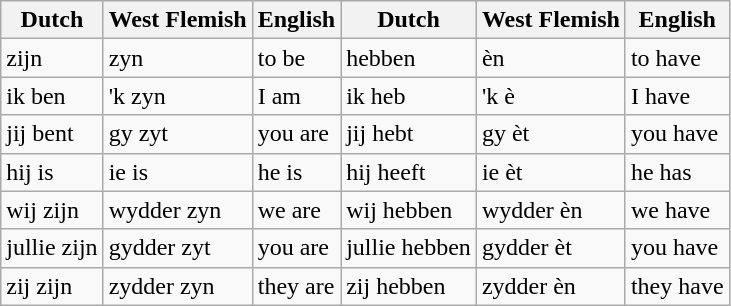<table class="wikitable">
<tr>
<th>Dutch</th>
<th>West Flemish</th>
<th>English</th>
<th>Dutch</th>
<th>West Flemish</th>
<th>English</th>
</tr>
<tr>
<td>zijn</td>
<td>zyn</td>
<td>to be</td>
<td>hebben</td>
<td>èn</td>
<td>to have</td>
</tr>
<tr>
<td>ik ben</td>
<td>'k zyn</td>
<td>I am</td>
<td>ik heb</td>
<td>'k è</td>
<td>I have</td>
</tr>
<tr>
<td>jij bent</td>
<td>gy zyt</td>
<td>you are</td>
<td>jij hebt</td>
<td>gy èt</td>
<td>you have</td>
</tr>
<tr>
<td>hij is</td>
<td>ie is</td>
<td>he is</td>
<td>hij heeft</td>
<td>ie èt</td>
<td>he has</td>
</tr>
<tr>
<td>wij zijn</td>
<td>wydder zyn</td>
<td>we are</td>
<td>wij hebben</td>
<td>wydder èn</td>
<td>we have</td>
</tr>
<tr>
<td>jullie zijn</td>
<td>gydder zyt</td>
<td>you are</td>
<td>jullie hebben</td>
<td>gydder èt</td>
<td>you have</td>
</tr>
<tr>
<td>zij zijn</td>
<td>zydder zyn</td>
<td>they are</td>
<td>zij hebben</td>
<td>zydder èn</td>
<td>they have</td>
</tr>
</table>
